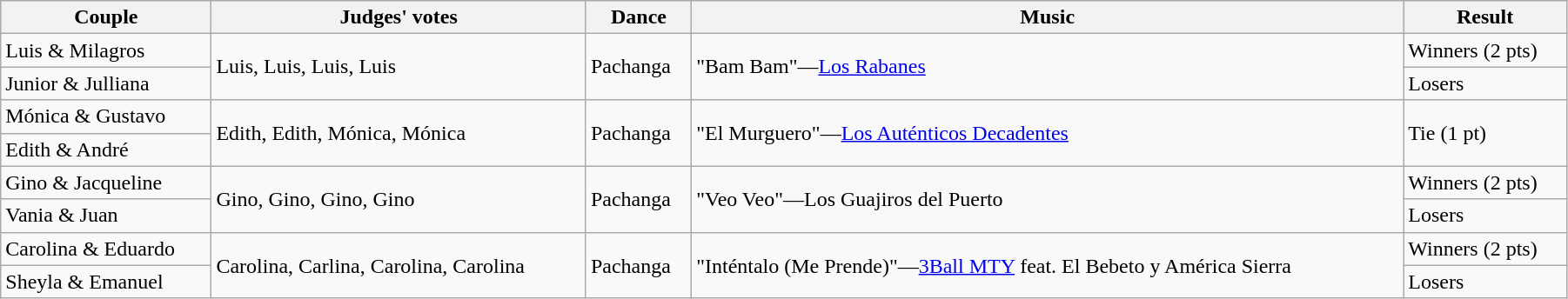<table class="wikitable sortable" style="width:95%; white-space:nowrap">
<tr>
<th>Couple</th>
<th>Judges' votes</th>
<th>Dance</th>
<th>Music</th>
<th>Result</th>
</tr>
<tr>
<td>Luis & Milagros</td>
<td rowspan=2>Luis, Luis, Luis, Luis</td>
<td rowspan=2>Pachanga</td>
<td rowspan=2>"Bam Bam"—<a href='#'>Los Rabanes</a></td>
<td>Winners (2 pts)</td>
</tr>
<tr>
<td>Junior & Julliana</td>
<td>Losers</td>
</tr>
<tr>
<td>Mónica & Gustavo</td>
<td rowspan=2>Edith, Edith, Mónica, Mónica</td>
<td rowspan=2>Pachanga</td>
<td rowspan=2>"El Murguero"—<a href='#'>Los Auténticos Decadentes</a></td>
<td rowspan=2>Tie (1 pt)</td>
</tr>
<tr>
<td>Edith & André</td>
</tr>
<tr>
<td>Gino & Jacqueline</td>
<td rowspan=2>Gino, Gino, Gino, Gino</td>
<td rowspan=2>Pachanga</td>
<td rowspan=2>"Veo Veo"—Los Guajiros del Puerto</td>
<td>Winners (2 pts)</td>
</tr>
<tr>
<td>Vania & Juan</td>
<td>Losers</td>
</tr>
<tr>
<td>Carolina & Eduardo</td>
<td rowspan=2>Carolina, Carlina, Carolina, Carolina</td>
<td rowspan=2>Pachanga</td>
<td rowspan=2>"Inténtalo (Me Prende)"—<a href='#'>3Ball MTY</a> feat. El Bebeto y América Sierra</td>
<td>Winners (2 pts)</td>
</tr>
<tr>
<td>Sheyla & Emanuel</td>
<td>Losers</td>
</tr>
</table>
